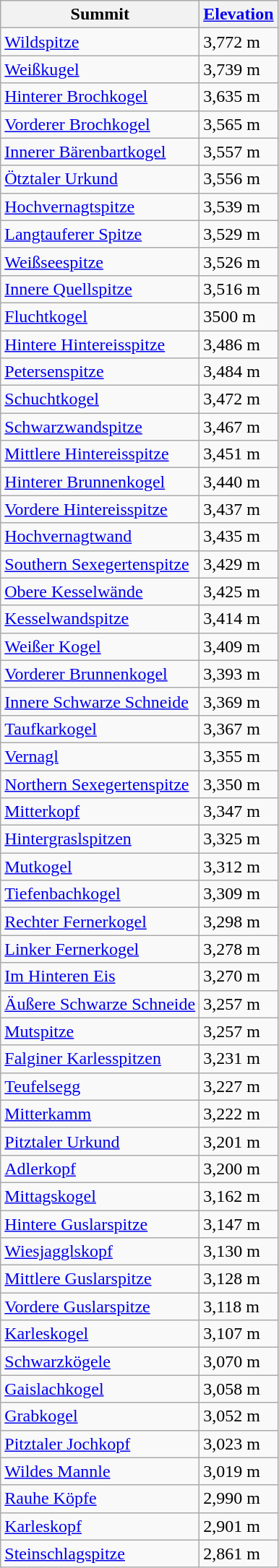<table class="wikitable sortable">
<tr>
<th>Summit</th>
<th><a href='#'>Elevation</a></th>
</tr>
<tr>
<td><a href='#'>Wildspitze</a></td>
<td>3,772 m</td>
</tr>
<tr>
<td><a href='#'>Weißkugel</a></td>
<td>3,739 m</td>
</tr>
<tr>
<td><a href='#'>Hinterer Brochkogel</a></td>
<td>3,635 m</td>
</tr>
<tr>
<td><a href='#'>Vorderer Brochkogel</a></td>
<td>3,565 m</td>
</tr>
<tr>
<td><a href='#'>Innerer Bärenbartkogel</a></td>
<td>3,557 m</td>
</tr>
<tr>
<td><a href='#'>Ötztaler Urkund</a></td>
<td>3,556 m</td>
</tr>
<tr>
<td><a href='#'>Hochvernagtspitze</a></td>
<td>3,539 m</td>
</tr>
<tr>
<td><a href='#'>Langtauferer Spitze</a></td>
<td>3,529 m</td>
</tr>
<tr>
<td><a href='#'>Weißseespitze</a></td>
<td>3,526 m</td>
</tr>
<tr>
<td><a href='#'>Innere Quellspitze</a></td>
<td>3,516 m</td>
</tr>
<tr>
<td><a href='#'>Fluchtkogel</a></td>
<td>3500 m</td>
</tr>
<tr>
<td><a href='#'>Hintere Hintereisspitze</a></td>
<td>3,486 m</td>
</tr>
<tr>
<td><a href='#'>Petersenspitze</a></td>
<td>3,484 m</td>
</tr>
<tr>
<td><a href='#'>Schuchtkogel</a></td>
<td>3,472 m</td>
</tr>
<tr>
<td><a href='#'>Schwarzwandspitze</a></td>
<td>3,467 m</td>
</tr>
<tr>
<td><a href='#'>Mittlere Hintereisspitze</a></td>
<td>3,451 m</td>
</tr>
<tr>
<td><a href='#'>Hinterer Brunnenkogel</a></td>
<td>3,440 m</td>
</tr>
<tr>
<td><a href='#'>Vordere Hintereisspitze</a></td>
<td>3,437 m</td>
</tr>
<tr>
<td><a href='#'>Hochvernagtwand</a></td>
<td>3,435 m</td>
</tr>
<tr>
<td><a href='#'>Southern Sexegertenspitze</a></td>
<td>3,429 m</td>
</tr>
<tr>
<td><a href='#'>Obere Kesselwände</a></td>
<td>3,425 m</td>
</tr>
<tr>
<td><a href='#'>Kesselwandspitze</a></td>
<td>3,414 m</td>
</tr>
<tr>
<td><a href='#'>Weißer Kogel</a></td>
<td>3,409 m</td>
</tr>
<tr>
<td><a href='#'>Vorderer Brunnenkogel</a></td>
<td>3,393 m</td>
</tr>
<tr>
<td><a href='#'>Innere Schwarze Schneide</a></td>
<td>3,369 m</td>
</tr>
<tr>
<td><a href='#'>Taufkarkogel</a></td>
<td>3,367 m</td>
</tr>
<tr>
<td><a href='#'>Vernagl</a></td>
<td>3,355 m</td>
</tr>
<tr>
<td><a href='#'>Northern Sexegertenspitze</a></td>
<td>3,350 m</td>
</tr>
<tr>
<td><a href='#'>Mitterkopf</a></td>
<td>3,347 m</td>
</tr>
<tr>
<td><a href='#'>Hintergraslspitzen</a></td>
<td>3,325 m</td>
</tr>
<tr>
<td><a href='#'>Mutkogel</a></td>
<td>3,312 m</td>
</tr>
<tr>
<td><a href='#'>Tiefenbachkogel</a></td>
<td>3,309 m</td>
</tr>
<tr>
<td><a href='#'>Rechter Fernerkogel</a></td>
<td>3,298 m</td>
</tr>
<tr>
<td><a href='#'>Linker Fernerkogel</a></td>
<td>3,278 m</td>
</tr>
<tr>
<td><a href='#'>Im Hinteren Eis</a></td>
<td>3,270 m</td>
</tr>
<tr>
<td><a href='#'>Äußere Schwarze Schneide</a></td>
<td>3,257 m</td>
</tr>
<tr>
<td><a href='#'>Mutspitze</a></td>
<td>3,257 m</td>
</tr>
<tr>
<td><a href='#'>Falginer Karlesspitzen</a></td>
<td>3,231 m</td>
</tr>
<tr>
<td><a href='#'>Teufelsegg</a></td>
<td>3,227 m</td>
</tr>
<tr>
<td><a href='#'>Mitterkamm</a></td>
<td>3,222 m</td>
</tr>
<tr>
<td><a href='#'>Pitztaler Urkund</a></td>
<td>3,201 m</td>
</tr>
<tr>
<td><a href='#'>Adlerkopf</a></td>
<td>3,200 m</td>
</tr>
<tr>
<td><a href='#'>Mittagskogel</a></td>
<td>3,162 m</td>
</tr>
<tr>
<td><a href='#'>Hintere Guslarspitze</a></td>
<td>3,147 m</td>
</tr>
<tr>
<td><a href='#'>Wiesjagglskopf</a></td>
<td>3,130 m</td>
</tr>
<tr>
<td><a href='#'>Mittlere Guslarspitze</a></td>
<td>3,128 m</td>
</tr>
<tr>
<td><a href='#'>Vordere Guslarspitze</a></td>
<td>3,118 m</td>
</tr>
<tr>
<td><a href='#'>Karleskogel</a></td>
<td>3,107 m</td>
</tr>
<tr>
<td><a href='#'>Schwarzkögele</a></td>
<td>3,070 m</td>
</tr>
<tr>
<td><a href='#'>Gaislachkogel</a></td>
<td>3,058 m</td>
</tr>
<tr>
<td><a href='#'>Grabkogel</a></td>
<td>3,052 m</td>
</tr>
<tr>
<td><a href='#'>Pitztaler Jochkopf</a></td>
<td>3,023 m</td>
</tr>
<tr>
<td><a href='#'>Wildes Mannle</a></td>
<td>3,019 m</td>
</tr>
<tr>
<td><a href='#'>Rauhe Köpfe</a></td>
<td>2,990 m</td>
</tr>
<tr>
<td><a href='#'>Karleskopf</a></td>
<td>2,901 m</td>
</tr>
<tr>
<td><a href='#'>Steinschlagspitze</a></td>
<td>2,861 m</td>
</tr>
</table>
